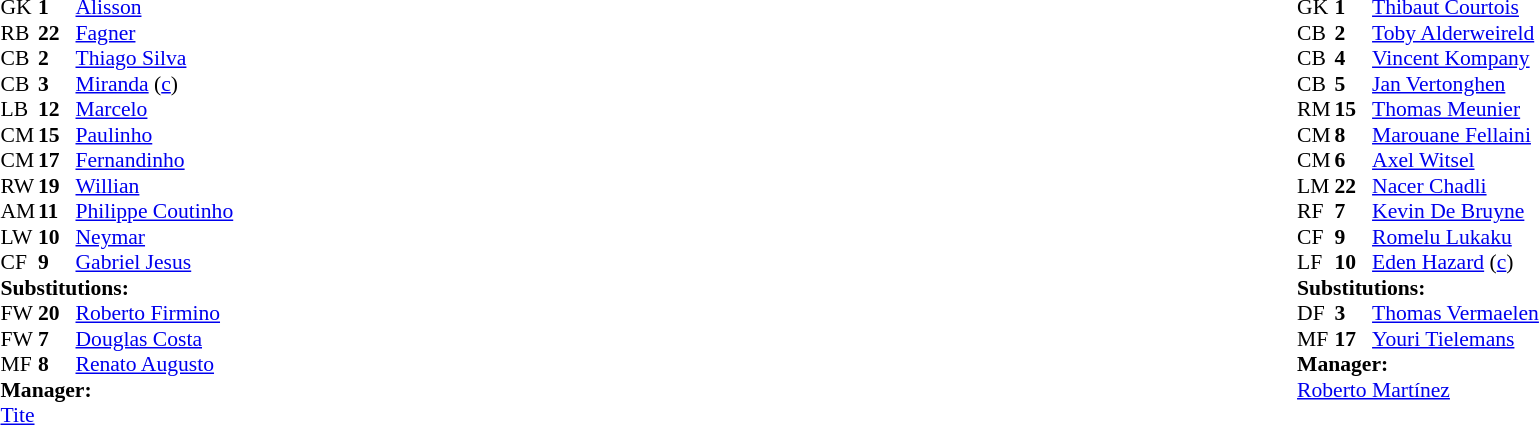<table width="100%">
<tr>
<td valign="top" width="40%"><br><table style="font-size:90%" cellspacing="0" cellpadding="0">
<tr>
<th width=25></th>
<th width=25></th>
</tr>
<tr>
<td>GK</td>
<td><strong>1</strong></td>
<td><a href='#'>Alisson</a></td>
</tr>
<tr>
<td>RB</td>
<td><strong>22</strong></td>
<td><a href='#'>Fagner</a></td>
<td></td>
</tr>
<tr>
<td>CB</td>
<td><strong>2</strong></td>
<td><a href='#'>Thiago Silva</a></td>
</tr>
<tr>
<td>CB</td>
<td><strong>3</strong></td>
<td><a href='#'>Miranda</a> (<a href='#'>c</a>)</td>
</tr>
<tr>
<td>LB</td>
<td><strong>12</strong></td>
<td><a href='#'>Marcelo</a></td>
</tr>
<tr>
<td>CM</td>
<td><strong>15</strong></td>
<td><a href='#'>Paulinho</a></td>
<td></td>
<td></td>
</tr>
<tr>
<td>CM</td>
<td><strong>17</strong></td>
<td><a href='#'>Fernandinho</a></td>
<td></td>
</tr>
<tr>
<td>RW</td>
<td><strong>19</strong></td>
<td><a href='#'>Willian</a></td>
<td></td>
<td></td>
</tr>
<tr>
<td>AM</td>
<td><strong>11</strong></td>
<td><a href='#'>Philippe Coutinho</a></td>
</tr>
<tr>
<td>LW</td>
<td><strong>10</strong></td>
<td><a href='#'>Neymar</a></td>
</tr>
<tr>
<td>CF</td>
<td><strong>9</strong></td>
<td><a href='#'>Gabriel Jesus</a></td>
<td></td>
<td></td>
</tr>
<tr>
<td colspan=3><strong>Substitutions:</strong></td>
</tr>
<tr>
<td>FW</td>
<td><strong>20</strong></td>
<td><a href='#'>Roberto Firmino</a></td>
<td></td>
<td></td>
</tr>
<tr>
<td>FW</td>
<td><strong>7</strong></td>
<td><a href='#'>Douglas Costa</a></td>
<td></td>
<td></td>
</tr>
<tr>
<td>MF</td>
<td><strong>8</strong></td>
<td><a href='#'>Renato Augusto</a></td>
<td></td>
<td></td>
</tr>
<tr>
<td colspan=3><strong>Manager:</strong></td>
</tr>
<tr>
<td colspan=3><a href='#'>Tite</a></td>
</tr>
</table>
</td>
<td valign="top"></td>
<td valign="top" width="50%"><br><table style="font-size:90%; margin:auto" cellspacing="0" cellpadding="0">
<tr>
<th width=25></th>
<th width=25></th>
</tr>
<tr>
<td>GK</td>
<td><strong>1</strong></td>
<td><a href='#'>Thibaut Courtois</a></td>
</tr>
<tr>
<td>CB</td>
<td><strong>2</strong></td>
<td><a href='#'>Toby Alderweireld</a></td>
<td></td>
</tr>
<tr>
<td>CB</td>
<td><strong>4</strong></td>
<td><a href='#'>Vincent Kompany</a></td>
</tr>
<tr>
<td>CB</td>
<td><strong>5</strong></td>
<td><a href='#'>Jan Vertonghen</a></td>
</tr>
<tr>
<td>RM</td>
<td><strong>15</strong></td>
<td><a href='#'>Thomas Meunier</a></td>
<td></td>
</tr>
<tr>
<td>CM</td>
<td><strong>8</strong></td>
<td><a href='#'>Marouane Fellaini</a></td>
</tr>
<tr>
<td>CM</td>
<td><strong>6</strong></td>
<td><a href='#'>Axel Witsel</a></td>
</tr>
<tr>
<td>LM</td>
<td><strong>22</strong></td>
<td><a href='#'>Nacer Chadli</a></td>
<td></td>
<td></td>
</tr>
<tr>
<td>RF</td>
<td><strong>7</strong></td>
<td><a href='#'>Kevin De Bruyne</a></td>
</tr>
<tr>
<td>CF</td>
<td><strong>9</strong></td>
<td><a href='#'>Romelu Lukaku</a></td>
<td></td>
<td></td>
</tr>
<tr>
<td>LF</td>
<td><strong>10</strong></td>
<td><a href='#'>Eden Hazard</a> (<a href='#'>c</a>)</td>
</tr>
<tr>
<td colspan=3><strong>Substitutions:</strong></td>
</tr>
<tr>
<td>DF</td>
<td><strong>3</strong></td>
<td><a href='#'>Thomas Vermaelen</a></td>
<td></td>
<td></td>
</tr>
<tr>
<td>MF</td>
<td><strong>17</strong></td>
<td><a href='#'>Youri Tielemans</a></td>
<td></td>
<td></td>
</tr>
<tr>
<td colspan=3><strong>Manager:</strong></td>
</tr>
<tr>
<td colspan=3> <a href='#'>Roberto Martínez</a></td>
</tr>
</table>
</td>
</tr>
</table>
